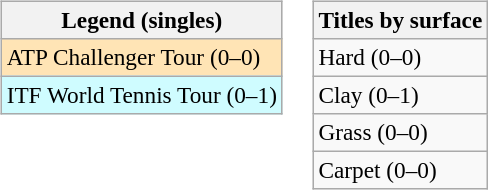<table>
<tr valign=top>
<td><br><table class=wikitable style=font-size:97%>
<tr>
<th>Legend (singles)</th>
</tr>
<tr bgcolor=moccasin>
<td>ATP Challenger Tour (0–0)</td>
</tr>
<tr bgcolor=#cffcff>
<td>ITF World Tennis Tour (0–1)</td>
</tr>
</table>
</td>
<td><br><table class=wikitable style=font-size:97%>
<tr>
<th>Titles by surface</th>
</tr>
<tr>
<td>Hard (0–0)</td>
</tr>
<tr>
<td>Clay (0–1)</td>
</tr>
<tr>
<td>Grass (0–0)</td>
</tr>
<tr>
<td>Carpet (0–0)</td>
</tr>
</table>
</td>
</tr>
</table>
